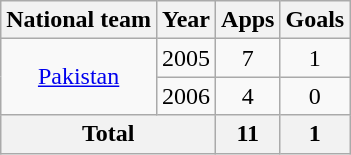<table class="wikitable" style="text-align:center">
<tr>
<th>National team</th>
<th>Year</th>
<th>Apps</th>
<th>Goals</th>
</tr>
<tr>
<td rowspan="2"><a href='#'>Pakistan</a></td>
<td>2005</td>
<td>7</td>
<td>1</td>
</tr>
<tr>
<td>2006</td>
<td>4</td>
<td>0</td>
</tr>
<tr>
<th colspan="2">Total</th>
<th>11</th>
<th>1</th>
</tr>
</table>
